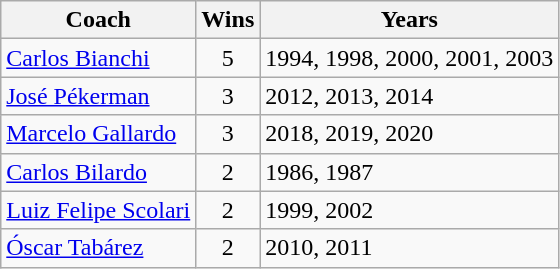<table class="sortable wikitable">
<tr>
<th>Coach</th>
<th>Wins</th>
<th class="unsortable">Years</th>
</tr>
<tr>
<td> <a href='#'>Carlos Bianchi</a></td>
<td align=center>5</td>
<td>1994, 1998, 2000, 2001, 2003</td>
</tr>
<tr>
<td> <a href='#'>José Pékerman</a></td>
<td align=center>3</td>
<td>2012, 2013, 2014</td>
</tr>
<tr>
<td> <a href='#'>Marcelo Gallardo</a></td>
<td align=center>3</td>
<td>2018, 2019, 2020</td>
</tr>
<tr>
<td> <a href='#'>Carlos Bilardo</a></td>
<td align=center>2</td>
<td>1986, 1987</td>
</tr>
<tr>
<td> <a href='#'>Luiz Felipe Scolari</a></td>
<td align=center>2</td>
<td>1999, 2002</td>
</tr>
<tr>
<td> <a href='#'>Óscar Tabárez</a></td>
<td align=center>2</td>
<td>2010, 2011</td>
</tr>
</table>
